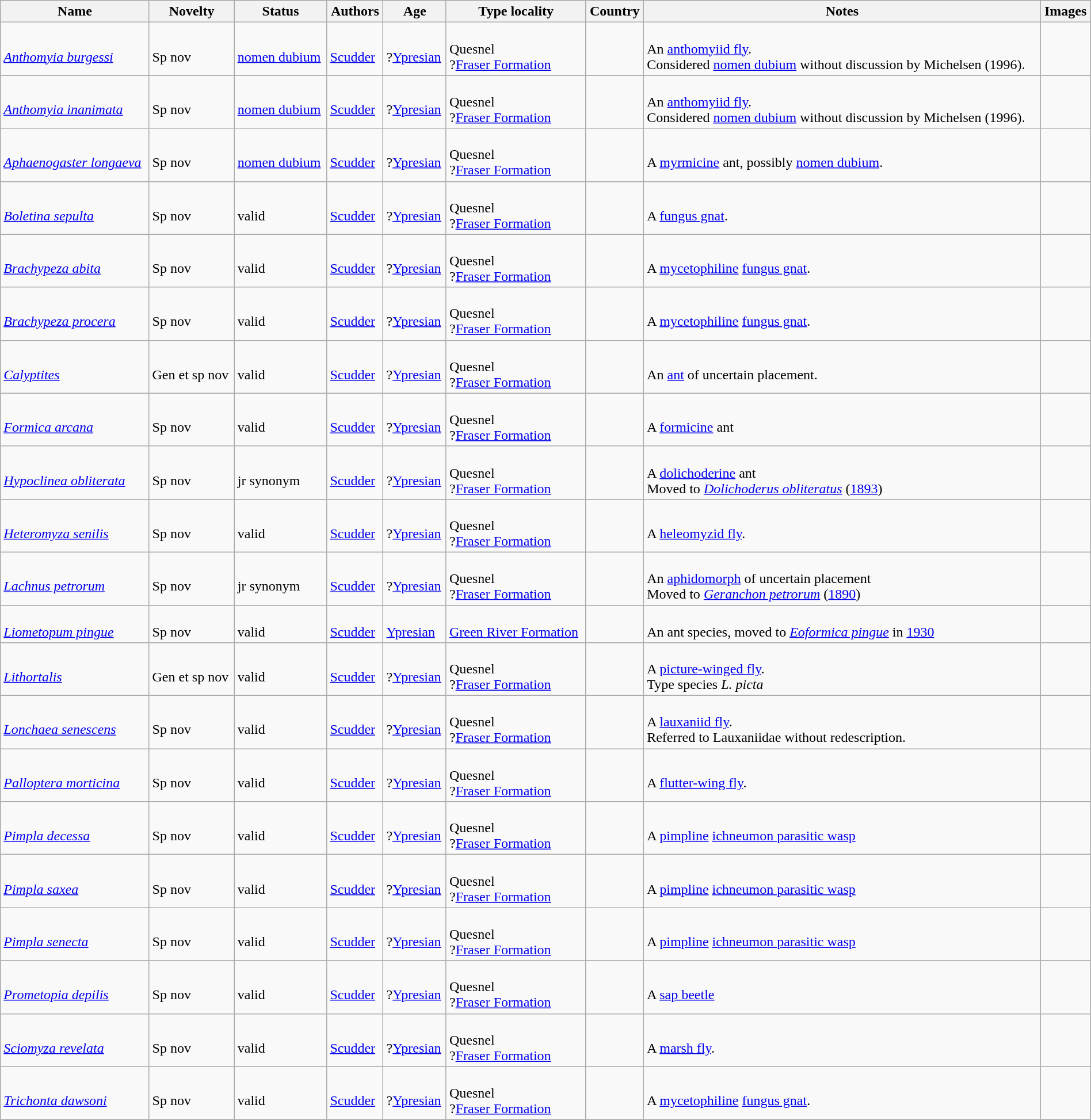<table class="wikitable sortable" align="center" width="100%">
<tr>
<th>Name</th>
<th>Novelty</th>
<th>Status</th>
<th>Authors</th>
<th>Age</th>
<th>Type locality</th>
<th>Country</th>
<th>Notes</th>
<th>Images</th>
</tr>
<tr>
<td><br><em><a href='#'>Anthomyia burgessi</a></em></td>
<td><br>Sp nov</td>
<td><br><a href='#'>nomen dubium</a></td>
<td><br><a href='#'>Scudder</a></td>
<td><br>?<a href='#'>Ypresian</a></td>
<td><br>Quesnel<br>?<a href='#'>Fraser Formation</a></td>
<td><br><br></td>
<td><br>An <a href='#'>anthomyiid fly</a>.<br> Considered <a href='#'>nomen dubium</a> without discussion by Michelsen (1996).</td>
<td><br></td>
</tr>
<tr>
<td><br><em><a href='#'>Anthomyia inanimata</a></em></td>
<td><br>Sp nov</td>
<td><br><a href='#'>nomen dubium</a></td>
<td><br><a href='#'>Scudder</a></td>
<td><br>?<a href='#'>Ypresian</a></td>
<td><br>Quesnel<br>?<a href='#'>Fraser Formation</a></td>
<td><br><br></td>
<td><br>An <a href='#'>anthomyiid fly</a>.<br> Considered <a href='#'>nomen dubium</a> without discussion by Michelsen (1996).</td>
<td><br></td>
</tr>
<tr>
<td><br><em><a href='#'>Aphaenogaster longaeva</a></em></td>
<td><br>Sp nov</td>
<td><br><a href='#'>nomen dubium</a></td>
<td><br><a href='#'>Scudder</a></td>
<td><br>?<a href='#'>Ypresian</a></td>
<td><br>Quesnel<br>?<a href='#'>Fraser Formation</a></td>
<td><br><br></td>
<td><br>A <a href='#'>myrmicine</a> ant, possibly <a href='#'>nomen dubium</a>.</td>
<td><br></td>
</tr>
<tr>
<td><br><em><a href='#'>Boletina sepulta</a></em></td>
<td><br>Sp nov</td>
<td><br>valid</td>
<td><br><a href='#'>Scudder</a></td>
<td><br>?<a href='#'>Ypresian</a></td>
<td><br>Quesnel<br>?<a href='#'>Fraser Formation</a></td>
<td><br><br></td>
<td><br>A <a href='#'>fungus gnat</a>.</td>
<td><br></td>
</tr>
<tr>
<td><br><em><a href='#'>Brachypeza abita</a></em></td>
<td><br>Sp nov</td>
<td><br>valid</td>
<td><br><a href='#'>Scudder</a></td>
<td><br>?<a href='#'>Ypresian</a></td>
<td><br>Quesnel<br>?<a href='#'>Fraser Formation</a></td>
<td><br><br></td>
<td><br>A <a href='#'>mycetophiline</a> <a href='#'>fungus gnat</a>.</td>
<td><br></td>
</tr>
<tr>
<td><br><em><a href='#'>Brachypeza procera</a></em></td>
<td><br>Sp nov</td>
<td><br>valid</td>
<td><br><a href='#'>Scudder</a></td>
<td><br>?<a href='#'>Ypresian</a></td>
<td><br>Quesnel<br>?<a href='#'>Fraser Formation</a></td>
<td><br><br></td>
<td><br>A <a href='#'>mycetophiline</a> <a href='#'>fungus gnat</a>.</td>
<td><br></td>
</tr>
<tr>
<td><br><em><a href='#'>Calyptites</a></em></td>
<td><br>Gen et sp nov</td>
<td><br>valid</td>
<td><br><a href='#'>Scudder</a></td>
<td><br>?<a href='#'>Ypresian</a></td>
<td><br>Quesnel<br>?<a href='#'>Fraser Formation</a></td>
<td><br><br></td>
<td><br>An <a href='#'>ant</a> of uncertain placement.</td>
<td><br></td>
</tr>
<tr>
<td><br><em><a href='#'>Formica arcana</a></em></td>
<td><br>Sp nov</td>
<td><br>valid</td>
<td><br><a href='#'>Scudder</a></td>
<td><br>?<a href='#'>Ypresian</a></td>
<td><br>Quesnel<br>?<a href='#'>Fraser Formation</a></td>
<td><br><br></td>
<td><br>A <a href='#'>formicine</a> ant</td>
<td><br></td>
</tr>
<tr>
<td><br><em><a href='#'>Hypoclinea obliterata</a></em></td>
<td><br>Sp nov</td>
<td><br>jr synonym</td>
<td><br><a href='#'>Scudder</a></td>
<td><br>?<a href='#'>Ypresian</a></td>
<td><br>Quesnel<br>?<a href='#'>Fraser Formation</a></td>
<td><br><br></td>
<td><br>A <a href='#'>dolichoderine</a> ant<br> Moved to <em><a href='#'>Dolichoderus obliteratus</a></em> (<a href='#'>1893</a>)</td>
<td><br></td>
</tr>
<tr>
<td><br><em><a href='#'>Heteromyza senilis</a></em></td>
<td><br>Sp nov</td>
<td><br>valid</td>
<td><br><a href='#'>Scudder</a></td>
<td><br>?<a href='#'>Ypresian</a></td>
<td><br>Quesnel<br>?<a href='#'>Fraser Formation</a></td>
<td><br><br></td>
<td><br>A <a href='#'>heleomyzid fly</a>.</td>
<td><br></td>
</tr>
<tr>
<td><br><em><a href='#'>Lachnus petrorum</a></em></td>
<td><br>Sp nov</td>
<td><br>jr synonym</td>
<td><br><a href='#'>Scudder</a></td>
<td><br>?<a href='#'>Ypresian</a></td>
<td><br>Quesnel<br>?<a href='#'>Fraser Formation</a></td>
<td><br><br></td>
<td><br>An <a href='#'>aphidomorph</a> of uncertain placement<br> Moved to <em><a href='#'>Geranchon petrorum</a></em> (<a href='#'>1890</a>)</td>
<td><br></td>
</tr>
<tr>
<td><br><em><a href='#'>Liometopum pingue</a></em></td>
<td><br>Sp nov</td>
<td><br>valid</td>
<td><br><a href='#'>Scudder</a></td>
<td><br><a href='#'>Ypresian</a></td>
<td><br><a href='#'>Green River Formation</a></td>
<td><br><br> </td>
<td><br>An ant species, moved to <em><a href='#'>Eoformica pingue</a></em> in <a href='#'>1930</a></td>
<td><br></td>
</tr>
<tr>
<td><br><em><a href='#'>Lithortalis</a></em></td>
<td><br>Gen et sp nov</td>
<td><br>valid</td>
<td><br><a href='#'>Scudder</a></td>
<td><br>?<a href='#'>Ypresian</a></td>
<td><br>Quesnel<br>?<a href='#'>Fraser Formation</a></td>
<td><br><br></td>
<td><br>A <a href='#'>picture-winged fly</a>.<br> Type species <em>L. picta</em></td>
<td><br></td>
</tr>
<tr>
<td><br><em><a href='#'>Lonchaea senescens</a></em></td>
<td><br>Sp nov</td>
<td><br>valid</td>
<td><br><a href='#'>Scudder</a></td>
<td><br>?<a href='#'>Ypresian</a></td>
<td><br>Quesnel<br>?<a href='#'>Fraser Formation</a></td>
<td><br><br></td>
<td><br>A <a href='#'>lauxaniid fly</a>.<br> Referred to Lauxaniidae without redescription.</td>
<td><br></td>
</tr>
<tr>
<td><br><em><a href='#'>Palloptera morticina</a></em></td>
<td><br>Sp nov</td>
<td><br>valid</td>
<td><br><a href='#'>Scudder</a></td>
<td><br>?<a href='#'>Ypresian</a></td>
<td><br>Quesnel<br>?<a href='#'>Fraser Formation</a></td>
<td><br><br></td>
<td><br>A <a href='#'>flutter-wing fly</a>.</td>
<td><br></td>
</tr>
<tr>
<td><br><em><a href='#'>Pimpla decessa</a></em></td>
<td><br>Sp nov</td>
<td><br>valid</td>
<td><br><a href='#'>Scudder</a></td>
<td><br>?<a href='#'>Ypresian</a></td>
<td><br>Quesnel<br>?<a href='#'>Fraser Formation</a></td>
<td><br><br></td>
<td><br>A <a href='#'>pimpline</a> <a href='#'>ichneumon parasitic wasp</a></td>
<td><br></td>
</tr>
<tr>
<td><br><em><a href='#'>Pimpla saxea</a></em></td>
<td><br>Sp nov</td>
<td><br>valid</td>
<td><br><a href='#'>Scudder</a></td>
<td><br>?<a href='#'>Ypresian</a></td>
<td><br>Quesnel<br>?<a href='#'>Fraser Formation</a></td>
<td><br><br></td>
<td><br>A <a href='#'>pimpline</a> <a href='#'>ichneumon parasitic wasp</a></td>
<td><br></td>
</tr>
<tr>
<td><br><em><a href='#'>Pimpla senecta</a></em></td>
<td><br>Sp nov</td>
<td><br>valid</td>
<td><br><a href='#'>Scudder</a></td>
<td><br>?<a href='#'>Ypresian</a></td>
<td><br>Quesnel<br>?<a href='#'>Fraser Formation</a></td>
<td><br><br></td>
<td><br>A <a href='#'>pimpline</a> <a href='#'>ichneumon parasitic wasp</a></td>
<td><br></td>
</tr>
<tr>
<td><br><em><a href='#'>Prometopia depilis</a></em></td>
<td><br>Sp nov</td>
<td><br>valid</td>
<td><br><a href='#'>Scudder</a></td>
<td><br>?<a href='#'>Ypresian</a></td>
<td><br>Quesnel<br>?<a href='#'>Fraser Formation</a></td>
<td><br><br></td>
<td><br>A <a href='#'>sap beetle</a></td>
<td><br></td>
</tr>
<tr>
<td><br><em><a href='#'>Sciomyza revelata</a></em></td>
<td><br>Sp nov</td>
<td><br>valid</td>
<td><br><a href='#'>Scudder</a></td>
<td><br>?<a href='#'>Ypresian</a></td>
<td><br>Quesnel<br>?<a href='#'>Fraser Formation</a></td>
<td><br><br></td>
<td><br>A <a href='#'>marsh fly</a>.</td>
<td><br></td>
</tr>
<tr>
<td><br><em><a href='#'>Trichonta dawsoni</a></em></td>
<td><br>Sp nov</td>
<td><br>valid</td>
<td><br><a href='#'>Scudder</a></td>
<td><br>?<a href='#'>Ypresian</a></td>
<td><br>Quesnel<br>?<a href='#'>Fraser Formation</a></td>
<td><br><br></td>
<td><br>A <a href='#'>mycetophiline</a> <a href='#'>fungus gnat</a>.</td>
<td><br></td>
</tr>
<tr>
</tr>
</table>
